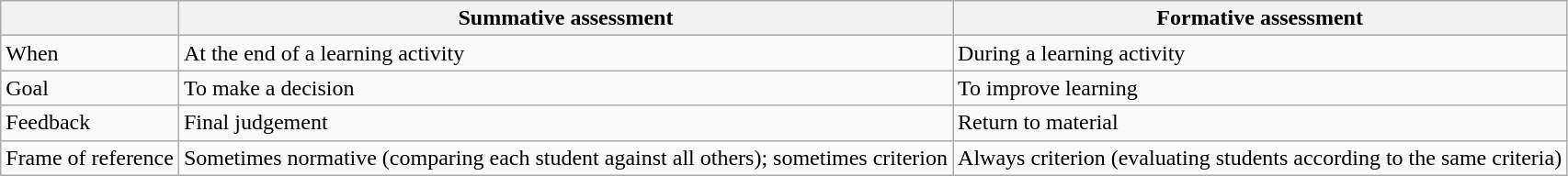<table class="wikitable">
<tr>
<th></th>
<th>Summative assessment</th>
<th>Formative assessment</th>
</tr>
<tr>
<td>When</td>
<td>At the end of a learning activity</td>
<td>During a learning activity</td>
</tr>
<tr>
<td>Goal</td>
<td>To make a decision</td>
<td>To improve learning</td>
</tr>
<tr>
<td>Feedback</td>
<td>Final judgement</td>
<td>Return to material</td>
</tr>
<tr>
<td>Frame of reference</td>
<td>Sometimes normative (comparing each student against all others); sometimes criterion</td>
<td>Always criterion (evaluating students according to the same criteria)</td>
</tr>
</table>
